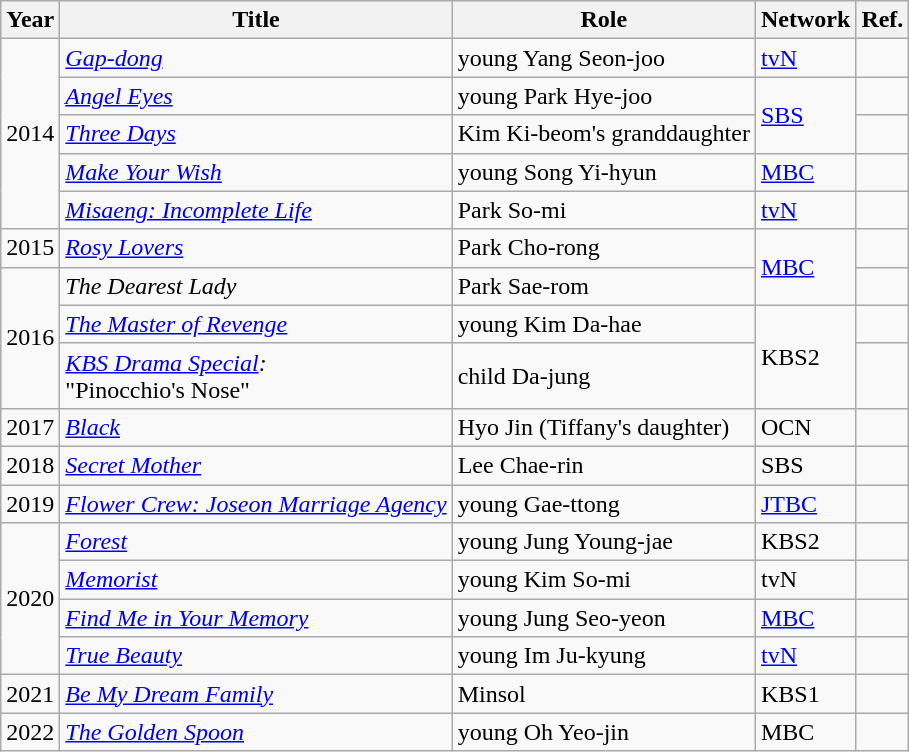<table class="wikitable">
<tr>
<th width=10>Year</th>
<th>Title</th>
<th>Role</th>
<th>Network</th>
<th>Ref.</th>
</tr>
<tr>
<td rowspan=5>2014</td>
<td><em><a href='#'>Gap-dong</a></em></td>
<td>young Yang Seon-joo</td>
<td><a href='#'>tvN</a></td>
<td></td>
</tr>
<tr>
<td><em><a href='#'>Angel Eyes</a></em></td>
<td>young Park Hye-joo</td>
<td rowspan=2><a href='#'>SBS</a></td>
<td></td>
</tr>
<tr>
<td><em><a href='#'>Three Days</a></em></td>
<td>Kim Ki-beom's granddaughter</td>
<td></td>
</tr>
<tr>
<td><em><a href='#'>Make Your Wish</a></em></td>
<td>young Song Yi-hyun</td>
<td><a href='#'>MBC</a></td>
<td></td>
</tr>
<tr>
<td><em><a href='#'>Misaeng: Incomplete Life</a></em></td>
<td>Park So-mi</td>
<td><a href='#'>tvN</a></td>
<td></td>
</tr>
<tr>
<td>2015</td>
<td><em><a href='#'>Rosy Lovers</a></em></td>
<td>Park Cho-rong</td>
<td rowspan=2><a href='#'>MBC</a></td>
<td></td>
</tr>
<tr>
<td rowspan=3>2016</td>
<td><em>The Dearest Lady</em></td>
<td>Park Sae-rom</td>
<td></td>
</tr>
<tr>
<td><em><a href='#'>The Master of Revenge</a></em></td>
<td>young Kim Da-hae</td>
<td rowspan=2>KBS2</td>
<td></td>
</tr>
<tr>
<td><em><a href='#'>KBS Drama Special</a>:</em><br>"Pinocchio's Nose"</td>
<td>child Da-jung</td>
<td></td>
</tr>
<tr>
<td>2017</td>
<td><em><a href='#'>Black</a></em></td>
<td>Hyo Jin (Tiffany's daughter)</td>
<td>OCN</td>
<td></td>
</tr>
<tr>
<td>2018</td>
<td><em><a href='#'>Secret Mother</a></em></td>
<td>Lee Chae-rin</td>
<td>SBS</td>
<td></td>
</tr>
<tr>
<td>2019</td>
<td><em><a href='#'>Flower Crew: Joseon Marriage Agency</a></em></td>
<td>young Gae-ttong</td>
<td><a href='#'>JTBC</a></td>
<td></td>
</tr>
<tr>
<td rowspan=4>2020</td>
<td><em><a href='#'>Forest</a></em></td>
<td>young Jung Young-jae</td>
<td>KBS2</td>
<td></td>
</tr>
<tr>
<td><em><a href='#'>Memorist</a></em></td>
<td>young Kim So-mi</td>
<td>tvN</td>
<td></td>
</tr>
<tr>
<td><em><a href='#'>Find Me in Your Memory</a></em></td>
<td>young Jung Seo-yeon</td>
<td><a href='#'>MBC</a></td>
<td></td>
</tr>
<tr>
<td><em><a href='#'>True Beauty</a></em></td>
<td>young Im Ju-kyung</td>
<td><a href='#'>tvN</a></td>
<td></td>
</tr>
<tr>
<td>2021</td>
<td><em><a href='#'>Be My Dream Family</a></em></td>
<td>Minsol</td>
<td>KBS1</td>
<td></td>
</tr>
<tr>
<td>2022</td>
<td><em><a href='#'>The Golden Spoon</a></em></td>
<td>young Oh Yeo-jin</td>
<td>MBC</td>
<td></td>
</tr>
</table>
